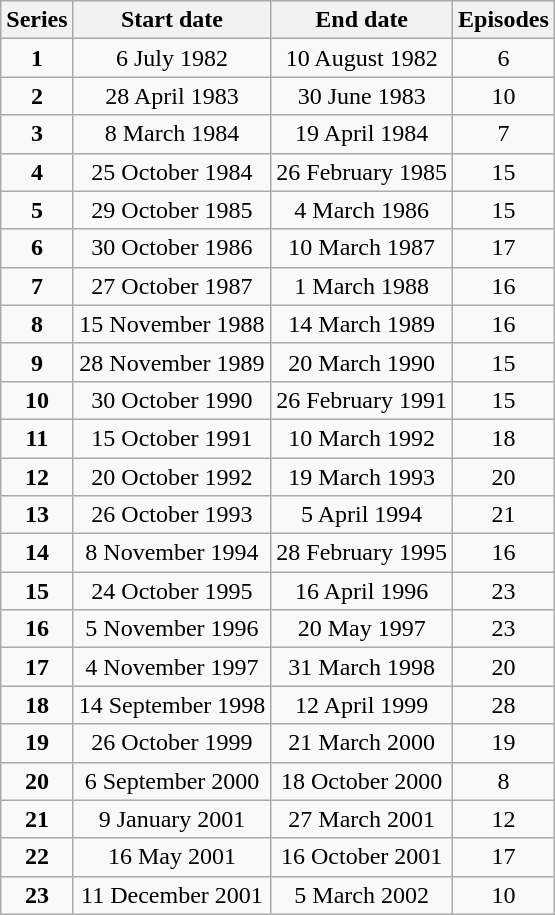<table class="wikitable" style="text-align:center;">
<tr>
<th>Series</th>
<th>Start date</th>
<th>End date</th>
<th>Episodes</th>
</tr>
<tr>
<td><strong>1</strong></td>
<td>6 July 1982</td>
<td>10 August 1982</td>
<td>6</td>
</tr>
<tr>
<td><strong>2</strong></td>
<td>28 April 1983</td>
<td>30 June 1983</td>
<td>10</td>
</tr>
<tr>
<td><strong>3</strong></td>
<td>8 March 1984</td>
<td>19 April 1984</td>
<td>7</td>
</tr>
<tr>
<td><strong>4</strong></td>
<td>25 October 1984</td>
<td>26 February 1985</td>
<td>15</td>
</tr>
<tr>
<td><strong>5</strong></td>
<td>29 October 1985</td>
<td>4 March 1986</td>
<td>15</td>
</tr>
<tr>
<td><strong>6</strong></td>
<td>30 October 1986</td>
<td>10 March 1987</td>
<td>17</td>
</tr>
<tr>
<td><strong>7</strong></td>
<td>27 October 1987</td>
<td>1 March 1988</td>
<td>16</td>
</tr>
<tr>
<td><strong>8</strong></td>
<td>15 November 1988</td>
<td>14 March 1989</td>
<td>16</td>
</tr>
<tr>
<td><strong>9</strong></td>
<td>28 November 1989</td>
<td>20 March 1990</td>
<td>15</td>
</tr>
<tr>
<td><strong>10</strong></td>
<td>30 October 1990</td>
<td>26 February 1991</td>
<td>15</td>
</tr>
<tr>
<td><strong>11</strong></td>
<td>15 October 1991</td>
<td>10 March 1992</td>
<td>18</td>
</tr>
<tr>
<td><strong>12</strong></td>
<td>20 October 1992</td>
<td>19 March 1993</td>
<td>20</td>
</tr>
<tr>
<td><strong>13</strong></td>
<td>26 October 1993</td>
<td>5 April 1994</td>
<td>21</td>
</tr>
<tr>
<td><strong>14</strong></td>
<td>8 November 1994</td>
<td>28 February 1995</td>
<td>16</td>
</tr>
<tr>
<td><strong>15</strong></td>
<td>24 October 1995</td>
<td>16 April 1996</td>
<td>23</td>
</tr>
<tr>
<td><strong>16</strong></td>
<td>5 November 1996</td>
<td>20 May 1997</td>
<td>23</td>
</tr>
<tr>
<td><strong>17</strong></td>
<td>4 November 1997</td>
<td>31 March 1998</td>
<td>20</td>
</tr>
<tr>
<td><strong>18</strong></td>
<td>14 September 1998</td>
<td>12 April 1999</td>
<td>28</td>
</tr>
<tr>
<td><strong>19</strong></td>
<td>26 October 1999</td>
<td>21 March 2000</td>
<td>19</td>
</tr>
<tr>
<td><strong>20</strong></td>
<td>6 September 2000</td>
<td>18 October 2000</td>
<td>8</td>
</tr>
<tr>
<td><strong>21</strong></td>
<td>9 January 2001</td>
<td>27 March 2001</td>
<td>12</td>
</tr>
<tr>
<td><strong>22</strong></td>
<td>16 May 2001</td>
<td>16 October 2001</td>
<td>17</td>
</tr>
<tr>
<td><strong>23</strong></td>
<td>11 December 2001</td>
<td>5 March 2002</td>
<td>10</td>
</tr>
</table>
